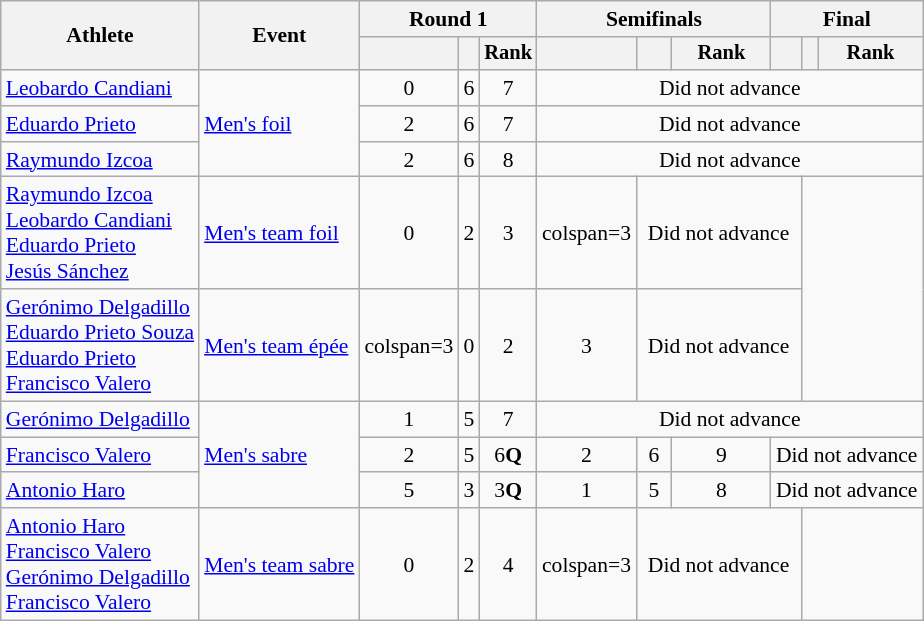<table class="wikitable" style="font-size:90%">
<tr>
<th rowspan=2>Athlete</th>
<th rowspan=2>Event</th>
<th colspan=3>Round 1</th>
<th colspan=3>Semifinals</th>
<th colspan=3>Final</th>
</tr>
<tr style="font-size:95%">
<th></th>
<th></th>
<th>Rank</th>
<th></th>
<th></th>
<th>Rank</th>
<th></th>
<th></th>
<th>Rank</th>
</tr>
<tr align=center>
<td align=left><a href='#'>Leobardo Candiani</a></td>
<td align=left rowspan=3><a href='#'>Men's foil</a></td>
<td>0</td>
<td>6</td>
<td>7</td>
<td colspan=6>Did not advance</td>
</tr>
<tr align=center>
<td align=left><a href='#'>Eduardo Prieto</a></td>
<td>2</td>
<td>6</td>
<td>7</td>
<td colspan=6>Did not advance</td>
</tr>
<tr align=center>
<td align=left><a href='#'>Raymundo Izcoa</a></td>
<td>2</td>
<td>6</td>
<td>8</td>
<td colspan=6>Did not advance</td>
</tr>
<tr align=center>
<td align=left><a href='#'>Raymundo Izcoa</a><br><a href='#'>Leobardo Candiani</a><br><a href='#'>Eduardo Prieto</a><br><a href='#'>Jesús Sánchez</a></td>
<td align=left><a href='#'>Men's team foil</a></td>
<td>0</td>
<td>2</td>
<td>3</td>
<td>colspan=3 </td>
<td colspan=3>Did not advance</td>
</tr>
<tr align=center>
<td align=left><a href='#'>Gerónimo Delgadillo</a><br><a href='#'>Eduardo Prieto Souza</a><br><a href='#'>Eduardo Prieto</a><br><a href='#'>Francisco Valero</a></td>
<td align=left><a href='#'>Men's team épée</a></td>
<td>colspan=3 </td>
<td>0</td>
<td>2</td>
<td>3</td>
<td colspan=3>Did not advance</td>
</tr>
<tr align=center>
<td align=left><a href='#'>Gerónimo Delgadillo</a></td>
<td align=left rowspan=3><a href='#'>Men's sabre</a></td>
<td>1</td>
<td>5</td>
<td>7</td>
<td colspan=6>Did not advance</td>
</tr>
<tr align=center>
<td align=left><a href='#'>Francisco Valero</a></td>
<td>2</td>
<td>5</td>
<td>6<strong>Q</strong></td>
<td>2</td>
<td>6</td>
<td>9</td>
<td colspan=3>Did not advance</td>
</tr>
<tr align=center>
<td align=left><a href='#'>Antonio Haro</a></td>
<td>5</td>
<td>3</td>
<td>3<strong>Q</strong></td>
<td>1</td>
<td>5</td>
<td>8</td>
<td colspan=3>Did not advance</td>
</tr>
<tr align=center>
<td align=left><a href='#'>Antonio Haro</a><br><a href='#'>Francisco Valero</a><br><a href='#'>Gerónimo Delgadillo</a><br><a href='#'>Francisco Valero</a></td>
<td align=left><a href='#'>Men's team sabre</a></td>
<td>0</td>
<td>2</td>
<td>4</td>
<td>colspan=3 </td>
<td colspan=3>Did not advance</td>
</tr>
</table>
